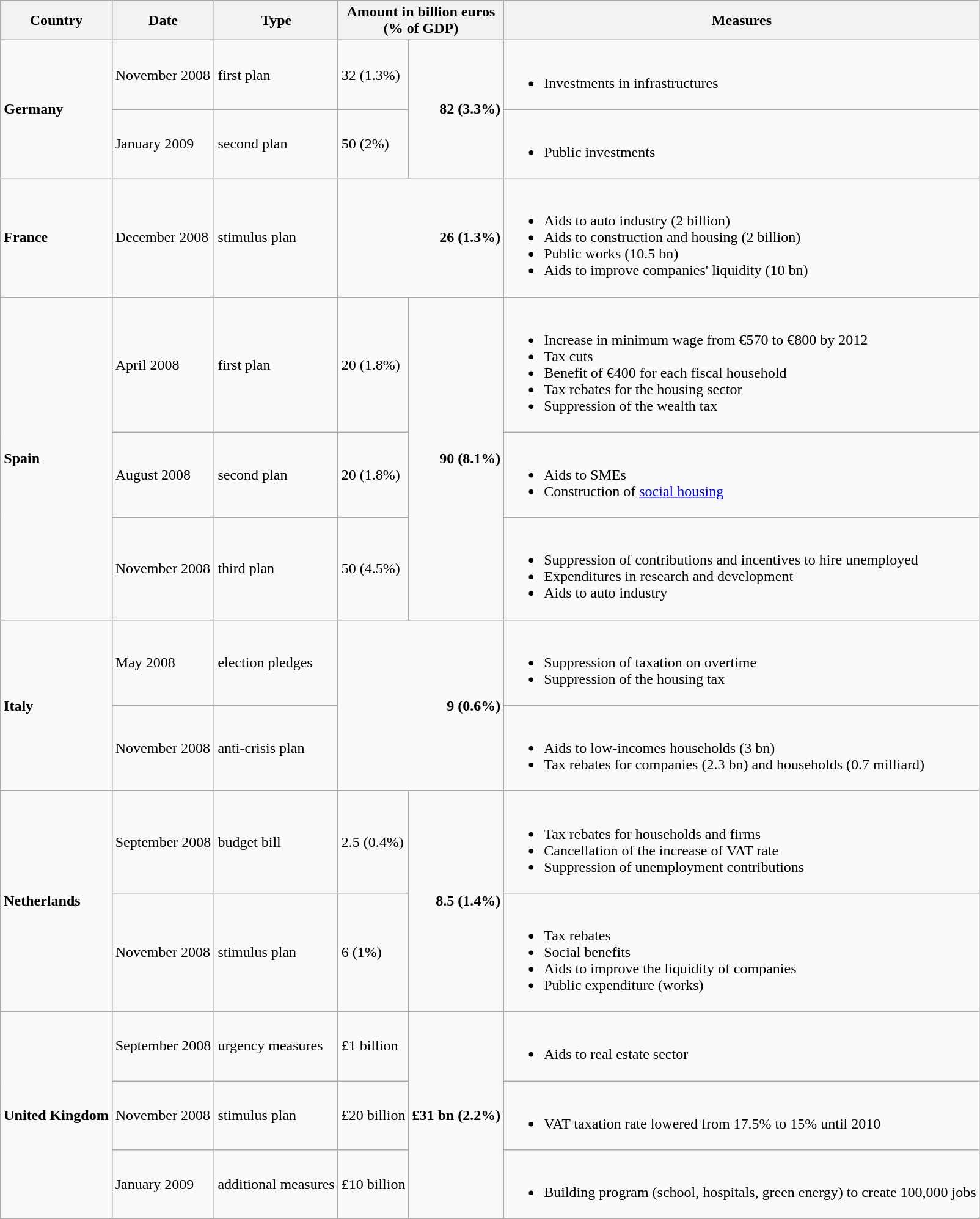<table class="wikitable" border="1" style="background:; color:">
<tr>
<th>Country</th>
<th>Date</th>
<th>Type</th>
<th colspan="2" width="70">Amount in billion euros (% of GDP)</th>
<th>Measures</th>
</tr>
<tr>
<td rowspan=2><strong>Germany</strong></td>
<td>November 2008</td>
<td>first plan</td>
<td>32 (1.3%)</td>
<td rowspan="2" align="right"><strong>82 (3.3%)</strong></td>
<td><br><ul><li>Investments in infrastructures</li></ul></td>
</tr>
<tr>
<td>January 2009</td>
<td>second plan</td>
<td>50 (2%)</td>
<td><br><ul><li>Public investments</li></ul></td>
</tr>
<tr>
<td><strong>France</strong></td>
<td>December 2008</td>
<td>stimulus plan</td>
<td colspan="2" align="right"><strong>26 (1.3%)</strong></td>
<td><br><ul><li>Aids to auto industry (2 billion)</li><li>Aids to construction and housing (2 billion)</li><li>Public works (10.5 bn)</li><li>Aids to improve companies' liquidity (10 bn)</li></ul></td>
</tr>
<tr>
<td rowspan=3><strong>Spain</strong></td>
<td>April 2008</td>
<td>first plan</td>
<td>20 (1.8%)</td>
<td rowspan="3" align="right"><strong>90 (8.1%)</strong></td>
<td><br><ul><li>Increase in minimum wage from €570  to €800  by 2012</li><li>Tax cuts</li><li>Benefit of €400 for each fiscal household</li><li>Tax rebates for the housing sector</li><li>Suppression of the wealth tax</li></ul></td>
</tr>
<tr>
<td>August 2008</td>
<td>second plan</td>
<td>20 (1.8%)</td>
<td><br><ul><li>Aids to SMEs</li><li>Construction of <a href='#'>social housing</a></li></ul></td>
</tr>
<tr>
<td>November 2008</td>
<td>third plan</td>
<td>50 (4.5%)</td>
<td><br><ul><li>Suppression of contributions and incentives to hire unemployed</li><li>Expenditures in research and development</li><li>Aids to auto industry</li></ul></td>
</tr>
<tr>
<td rowspan=2><strong>Italy</strong></td>
<td>May 2008</td>
<td>election pledges</td>
<td colspan="2" rowspan="2" align="right"><strong>9 (0.6%)</strong></td>
<td><br><ul><li>Suppression of taxation on overtime</li><li>Suppression of the housing tax</li></ul></td>
</tr>
<tr>
<td>November 2008</td>
<td>anti-crisis plan</td>
<td><br><ul><li>Aids to low-incomes households (3 bn)</li><li>Tax rebates for companies (2.3 bn) and households (0.7 milliard)</li></ul></td>
</tr>
<tr>
<td rowspan=2><strong>Netherlands</strong></td>
<td>September 2008</td>
<td>budget bill</td>
<td>2.5 (0.4%)</td>
<td rowspan="2" align="right"><strong>8.5 (1.4%)</strong></td>
<td><br><ul><li>Tax rebates for households and firms</li><li>Cancellation of the increase of VAT rate</li><li>Suppression of unemployment contributions</li></ul></td>
</tr>
<tr>
<td>November 2008</td>
<td>stimulus plan</td>
<td>6 (1%)</td>
<td><br><ul><li>Tax rebates</li><li>Social benefits</li><li>Aids to improve the liquidity of companies</li><li>Public expenditure (works)</li></ul></td>
</tr>
<tr>
<td rowspan=3><strong>United Kingdom</strong></td>
<td>September 2008</td>
<td>urgency measures</td>
<td>£1 billion</td>
<td rowspan="3" align="right"><strong>£31 bn (2.2%)</strong></td>
<td><br><ul><li>Aids to real estate sector</li></ul></td>
</tr>
<tr>
<td>November 2008</td>
<td>stimulus plan</td>
<td>£20 billion</td>
<td><br><ul><li>VAT taxation rate lowered from 17.5% to 15% until 2010</li></ul></td>
</tr>
<tr>
<td>January 2009</td>
<td>additional measures</td>
<td>£10 billion</td>
<td><br><ul><li>Building program (school, hospitals, green energy) to create 100,000 jobs</li></ul></td>
</tr>
</table>
